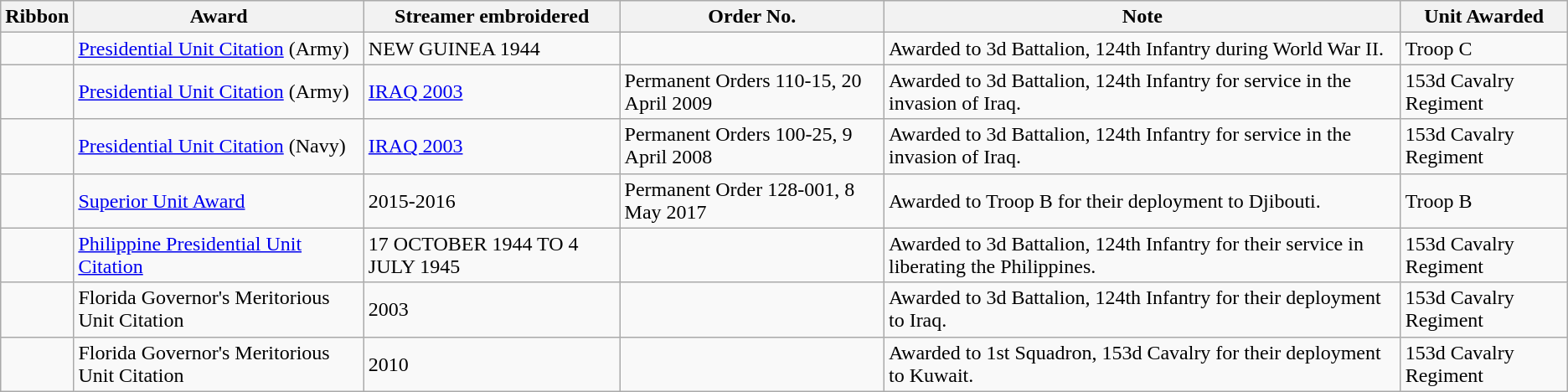<table class="wikitable">
<tr style="background:#efefef;">
<th>Ribbon</th>
<th>Award</th>
<th>Streamer embroidered</th>
<th>Order No.</th>
<th>Note</th>
<th>Unit Awarded</th>
</tr>
<tr>
<td></td>
<td><a href='#'>Presidential Unit Citation</a> (Army)</td>
<td>NEW GUINEA 1944</td>
<td></td>
<td>Awarded to 3d Battalion, 124th Infantry during World War II.</td>
<td>Troop C</td>
</tr>
<tr>
<td></td>
<td><a href='#'>Presidential Unit Citation</a> (Army)</td>
<td><a href='#'>IRAQ 2003</a></td>
<td>Permanent Orders 110-15, 20 April 2009</td>
<td>Awarded to 3d Battalion, 124th Infantry for service in the invasion of Iraq.</td>
<td>153d Cavalry Regiment</td>
</tr>
<tr>
<td></td>
<td><a href='#'>Presidential Unit Citation</a> (Navy)</td>
<td><a href='#'>IRAQ 2003</a></td>
<td>Permanent Orders 100-25, 9 April 2008</td>
<td>Awarded to 3d Battalion, 124th Infantry for service in the invasion of Iraq.</td>
<td>153d Cavalry Regiment</td>
</tr>
<tr>
<td></td>
<td><a href='#'>Superior Unit Award</a></td>
<td>2015-2016</td>
<td>Permanent Order 128-001, 8 May 2017</td>
<td>Awarded to Troop B for their deployment to Djibouti.</td>
<td>Troop B</td>
</tr>
<tr>
<td></td>
<td><a href='#'>Philippine Presidential Unit Citation</a></td>
<td>17 OCTOBER 1944 TO 4 JULY 1945</td>
<td></td>
<td>Awarded to 3d Battalion, 124th Infantry for their service in liberating the Philippines.</td>
<td>153d Cavalry Regiment</td>
</tr>
<tr>
<td></td>
<td>Florida Governor's Meritorious Unit Citation</td>
<td>2003</td>
<td></td>
<td>Awarded to 3d Battalion, 124th Infantry for their deployment to Iraq.</td>
<td>153d Cavalry Regiment</td>
</tr>
<tr>
<td></td>
<td>Florida Governor's Meritorious Unit Citation</td>
<td>2010</td>
<td></td>
<td>Awarded to 1st Squadron, 153d Cavalry for their deployment to Kuwait.</td>
<td>153d Cavalry Regiment</td>
</tr>
</table>
